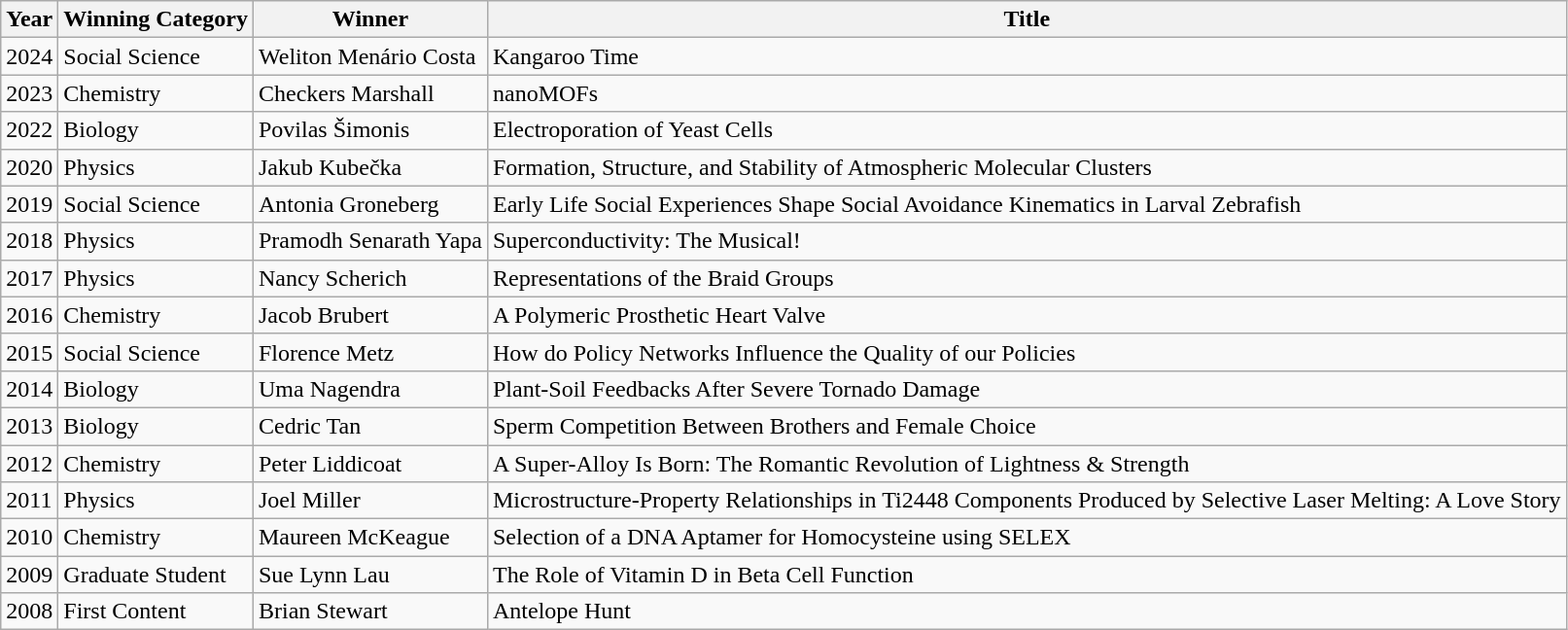<table class="wikitable">
<tr>
<th>Year</th>
<th>Winning Category</th>
<th>Winner</th>
<th>Title</th>
</tr>
<tr>
<td>2024</td>
<td>Social Science</td>
<td>Weliton Menário Costa</td>
<td>Kangaroo Time</td>
</tr>
<tr>
<td>2023</td>
<td>Chemistry</td>
<td>Checkers Marshall</td>
<td>nanoMOFs</td>
</tr>
<tr>
<td>2022</td>
<td>Biology</td>
<td>Povilas Šimonis</td>
<td>Electroporation of Yeast Cells</td>
</tr>
<tr>
<td>2020</td>
<td>Physics</td>
<td>Jakub Kubečka</td>
<td>Formation, Structure, and Stability of Atmospheric Molecular Clusters</td>
</tr>
<tr>
<td>2019</td>
<td>Social Science</td>
<td>Antonia Groneberg</td>
<td>Early Life Social Experiences Shape Social Avoidance Kinematics in Larval Zebrafish</td>
</tr>
<tr>
<td>2018</td>
<td>Physics</td>
<td>Pramodh Senarath Yapa</td>
<td>Superconductivity: The Musical!</td>
</tr>
<tr>
<td>2017</td>
<td>Physics</td>
<td>Nancy Scherich</td>
<td>Representations of the Braid Groups</td>
</tr>
<tr>
<td>2016</td>
<td>Chemistry</td>
<td>Jacob Brubert</td>
<td>A Polymeric Prosthetic Heart Valve</td>
</tr>
<tr>
<td>2015</td>
<td>Social Science</td>
<td>Florence Metz</td>
<td>How do Policy Networks Influence the Quality of our Policies</td>
</tr>
<tr>
<td>2014</td>
<td>Biology</td>
<td>Uma Nagendra</td>
<td>Plant-Soil Feedbacks After Severe Tornado Damage</td>
</tr>
<tr>
<td>2013</td>
<td>Biology</td>
<td>Cedric Tan</td>
<td>Sperm Competition Between Brothers and Female Choice</td>
</tr>
<tr>
<td>2012</td>
<td>Chemistry</td>
<td>Peter Liddicoat</td>
<td>A Super-Alloy Is Born: The Romantic Revolution of Lightness & Strength</td>
</tr>
<tr>
<td>2011</td>
<td>Physics</td>
<td>Joel Miller</td>
<td>Microstructure-Property Relationships in Ti2448 Components Produced by Selective Laser Melting: A Love Story</td>
</tr>
<tr>
<td>2010</td>
<td>Chemistry</td>
<td>Maureen McKeague</td>
<td>Selection of a DNA Aptamer for Homocysteine using SELEX</td>
</tr>
<tr>
<td>2009</td>
<td>Graduate Student</td>
<td>Sue Lynn Lau</td>
<td>The Role of Vitamin D in Beta Cell Function</td>
</tr>
<tr>
<td>2008</td>
<td>First Content</td>
<td>Brian Stewart</td>
<td>Antelope Hunt</td>
</tr>
</table>
